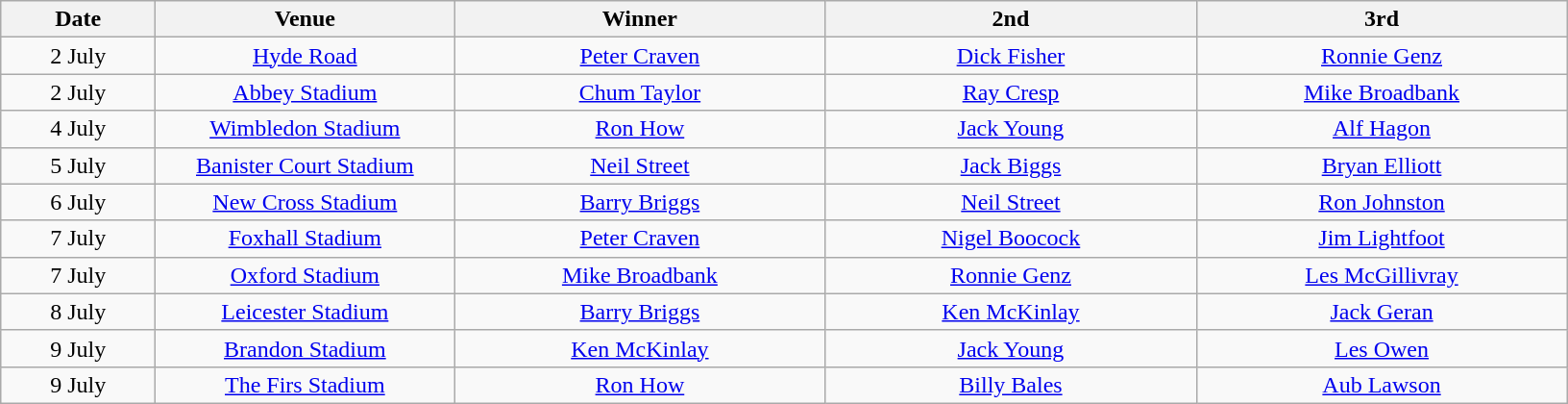<table class="wikitable" style="text-align:center">
<tr>
<th width=100>Date</th>
<th width=200>Venue</th>
<th width=250>Winner</th>
<th width=250>2nd</th>
<th width=250>3rd</th>
</tr>
<tr>
<td>2 July</td>
<td><a href='#'>Hyde Road</a></td>
<td><a href='#'>Peter Craven</a></td>
<td><a href='#'>Dick Fisher</a></td>
<td><a href='#'>Ronnie Genz</a></td>
</tr>
<tr>
<td>2 July</td>
<td><a href='#'>Abbey Stadium</a></td>
<td><a href='#'>Chum Taylor</a></td>
<td><a href='#'>Ray Cresp</a></td>
<td><a href='#'>Mike Broadbank</a></td>
</tr>
<tr>
<td>4 July</td>
<td><a href='#'>Wimbledon Stadium</a></td>
<td><a href='#'>Ron How</a></td>
<td><a href='#'>Jack Young</a></td>
<td><a href='#'>Alf Hagon</a></td>
</tr>
<tr>
<td>5 July</td>
<td><a href='#'>Banister Court Stadium</a></td>
<td><a href='#'>Neil Street</a></td>
<td><a href='#'>Jack Biggs</a></td>
<td><a href='#'>Bryan Elliott</a></td>
</tr>
<tr>
<td>6 July</td>
<td><a href='#'>New Cross Stadium</a></td>
<td><a href='#'>Barry Briggs</a></td>
<td><a href='#'>Neil Street</a></td>
<td><a href='#'>Ron Johnston</a></td>
</tr>
<tr>
<td>7 July</td>
<td><a href='#'>Foxhall Stadium</a></td>
<td><a href='#'>Peter Craven</a></td>
<td><a href='#'>Nigel Boocock</a></td>
<td><a href='#'>Jim Lightfoot</a></td>
</tr>
<tr>
<td>7 July</td>
<td><a href='#'>Oxford Stadium</a></td>
<td><a href='#'>Mike Broadbank</a></td>
<td><a href='#'>Ronnie Genz</a></td>
<td><a href='#'>Les McGillivray</a></td>
</tr>
<tr>
<td>8 July</td>
<td><a href='#'>Leicester Stadium</a></td>
<td><a href='#'>Barry Briggs</a></td>
<td><a href='#'>Ken McKinlay</a></td>
<td><a href='#'>Jack Geran</a></td>
</tr>
<tr>
<td>9 July</td>
<td><a href='#'>Brandon Stadium</a></td>
<td><a href='#'>Ken McKinlay</a></td>
<td><a href='#'>Jack Young</a></td>
<td><a href='#'>Les Owen</a></td>
</tr>
<tr>
<td>9 July</td>
<td><a href='#'>The Firs Stadium</a></td>
<td><a href='#'>Ron How</a></td>
<td><a href='#'>Billy Bales</a></td>
<td><a href='#'>Aub Lawson</a></td>
</tr>
</table>
